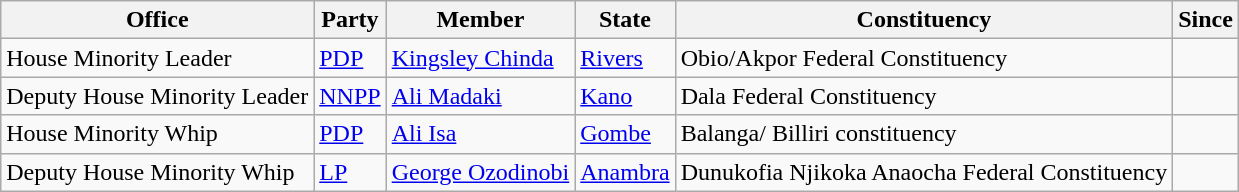<table class="sortable wikitable">
<tr>
<th>Office</th>
<th>Party</th>
<th>Member</th>
<th>State</th>
<th>Constituency</th>
<th>Since</th>
</tr>
<tr>
<td>House Minority Leader</td>
<td><a href='#'>PDP</a></td>
<td><a href='#'>Kingsley Chinda</a></td>
<td><a href='#'>Rivers</a></td>
<td>Obio/Akpor Federal Constituency</td>
<td></td>
</tr>
<tr>
<td>Deputy House Minority Leader</td>
<td><a href='#'>NNPP</a></td>
<td><a href='#'>Ali Madaki</a></td>
<td><a href='#'>Kano</a></td>
<td>Dala Federal Constituency</td>
<td></td>
</tr>
<tr>
<td>House Minority Whip</td>
<td><a href='#'>PDP</a></td>
<td><a href='#'>Ali Isa</a></td>
<td><a href='#'>Gombe</a></td>
<td>Balanga/ Billiri constituency</td>
<td></td>
</tr>
<tr>
<td>Deputy House Minority Whip</td>
<td><a href='#'>LP</a></td>
<td><a href='#'>George Ozodinobi</a></td>
<td><a href='#'>Anambra</a></td>
<td>Dunukofia Njikoka Anaocha Federal Constituency</td>
<td></td>
</tr>
</table>
